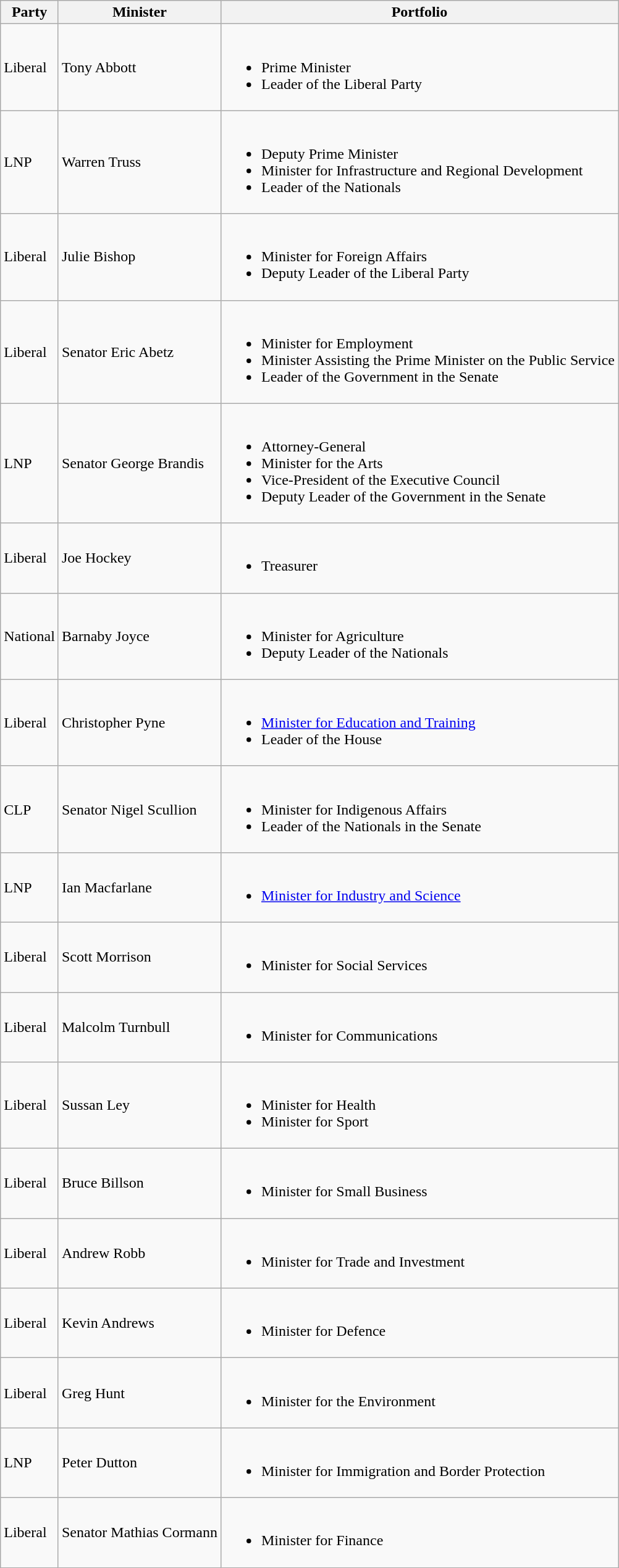<table class="wikitable sortable">
<tr>
<th>Party</th>
<th>Minister</th>
<th>Portfolio</th>
</tr>
<tr>
<td>Liberal</td>
<td>Tony Abbott </td>
<td><br><ul><li>Prime Minister</li><li>Leader of the Liberal Party</li></ul></td>
</tr>
<tr>
<td>LNP</td>
<td>Warren Truss </td>
<td><br><ul><li>Deputy Prime Minister</li><li>Minister for Infrastructure and Regional Development</li><li>Leader of the Nationals</li></ul></td>
</tr>
<tr>
<td>Liberal</td>
<td>Julie Bishop </td>
<td><br><ul><li>Minister for Foreign Affairs</li><li>Deputy Leader of the Liberal Party</li></ul></td>
</tr>
<tr>
<td>Liberal</td>
<td>Senator Eric Abetz</td>
<td><br><ul><li>Minister for Employment</li><li>Minister Assisting the Prime Minister on the Public Service</li><li>Leader of the Government in the Senate</li></ul></td>
</tr>
<tr>
<td>LNP</td>
<td>Senator George Brandis </td>
<td><br><ul><li>Attorney-General</li><li>Minister for the Arts</li><li>Vice-President of the Executive Council</li><li>Deputy Leader of the Government in the Senate</li></ul></td>
</tr>
<tr>
<td>Liberal</td>
<td>Joe Hockey </td>
<td><br><ul><li>Treasurer</li></ul></td>
</tr>
<tr>
<td>National</td>
<td>Barnaby Joyce </td>
<td><br><ul><li>Minister for Agriculture</li><li>Deputy Leader of the Nationals</li></ul></td>
</tr>
<tr>
<td>Liberal</td>
<td>Christopher Pyne </td>
<td><br><ul><li><a href='#'>Minister for Education and Training</a></li><li>Leader of the House</li></ul></td>
</tr>
<tr>
<td>CLP</td>
<td>Senator Nigel Scullion</td>
<td><br><ul><li>Minister for Indigenous Affairs</li><li>Leader of the Nationals in the Senate</li></ul></td>
</tr>
<tr>
<td>LNP</td>
<td>Ian Macfarlane </td>
<td><br><ul><li><a href='#'>Minister for Industry and Science</a></li></ul></td>
</tr>
<tr>
<td>Liberal</td>
<td>Scott Morrison </td>
<td><br><ul><li>Minister for Social Services</li></ul></td>
</tr>
<tr>
<td>Liberal</td>
<td>Malcolm Turnbull </td>
<td><br><ul><li>Minister for Communications</li></ul></td>
</tr>
<tr>
<td>Liberal</td>
<td>Sussan Ley </td>
<td><br><ul><li>Minister for Health</li><li>Minister for Sport</li></ul></td>
</tr>
<tr>
<td>Liberal</td>
<td>Bruce Billson </td>
<td><br><ul><li>Minister for Small Business</li></ul></td>
</tr>
<tr>
<td>Liberal</td>
<td>Andrew Robb </td>
<td><br><ul><li>Minister for Trade and Investment</li></ul></td>
</tr>
<tr>
<td>Liberal</td>
<td>Kevin Andrews </td>
<td><br><ul><li>Minister for Defence</li></ul></td>
</tr>
<tr>
<td>Liberal</td>
<td>Greg Hunt </td>
<td><br><ul><li>Minister for the Environment</li></ul></td>
</tr>
<tr>
<td>LNP</td>
<td>Peter Dutton </td>
<td><br><ul><li>Minister for Immigration and Border Protection</li></ul></td>
</tr>
<tr>
<td>Liberal</td>
<td>Senator Mathias Cormann</td>
<td><br><ul><li>Minister for Finance</li></ul></td>
</tr>
</table>
